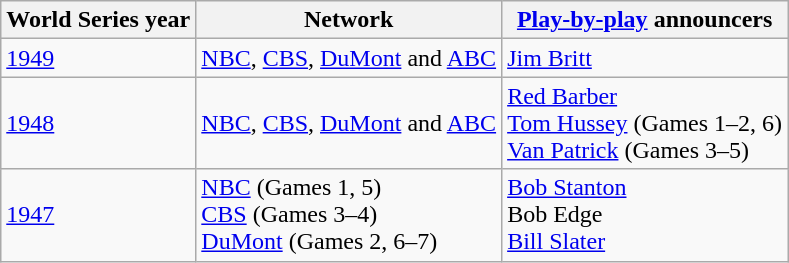<table class="wikitable">
<tr>
<th>World Series year</th>
<th>Network</th>
<th><a href='#'>Play-by-play</a> announcers</th>
</tr>
<tr>
<td><a href='#'>1949</a></td>
<td><a href='#'>NBC</a>, <a href='#'>CBS</a>, <a href='#'>DuMont</a> and <a href='#'>ABC</a></td>
<td><a href='#'>Jim Britt</a></td>
</tr>
<tr>
<td><a href='#'>1948</a></td>
<td><a href='#'>NBC</a>, <a href='#'>CBS</a>, <a href='#'>DuMont</a> and <a href='#'>ABC</a></td>
<td><a href='#'>Red Barber</a><br><a href='#'>Tom Hussey</a> (Games 1–2, 6)<br><a href='#'>Van Patrick</a> (Games 3–5)</td>
</tr>
<tr>
<td><a href='#'>1947</a></td>
<td><a href='#'>NBC</a> (Games 1, 5)<br><a href='#'>CBS</a> (Games 3–4)<br> <a href='#'>DuMont</a> (Games 2, 6–7)</td>
<td><a href='#'>Bob Stanton</a><br>Bob Edge<br><a href='#'>Bill Slater</a></td>
</tr>
</table>
